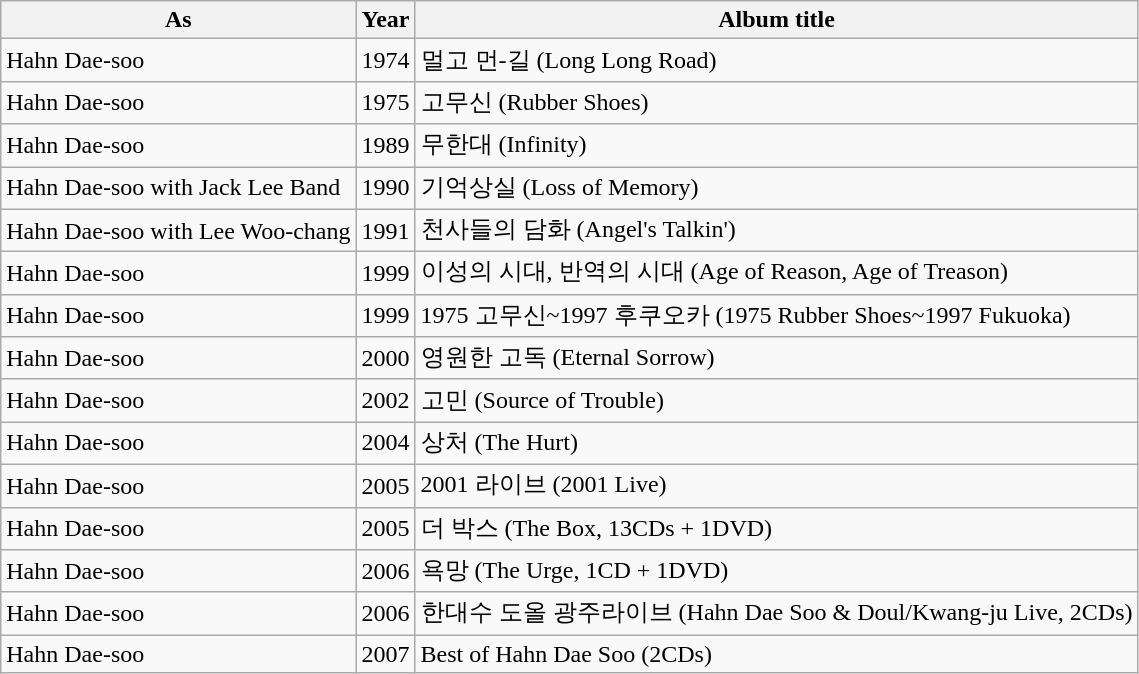<table class="wikitable">
<tr>
<th>As</th>
<th>Year</th>
<th>Album title</th>
</tr>
<tr>
<td>Hahn Dae-soo</td>
<td>1974</td>
<td>멀고 먼-길 (Long Long Road)</td>
</tr>
<tr>
<td>Hahn Dae-soo</td>
<td>1975</td>
<td>고무신 (Rubber Shoes)</td>
</tr>
<tr>
<td>Hahn Dae-soo</td>
<td>1989</td>
<td>무한대 (Infinity)</td>
</tr>
<tr>
<td>Hahn Dae-soo with Jack Lee Band</td>
<td>1990</td>
<td>기억상실 (Loss of Memory)</td>
</tr>
<tr>
<td>Hahn Dae-soo with Lee Woo-chang</td>
<td>1991</td>
<td>천사들의 담화 (Angel's Talkin')</td>
</tr>
<tr>
<td>Hahn Dae-soo</td>
<td>1999</td>
<td>이성의 시대, 반역의 시대 (Age of Reason, Age of Treason)</td>
</tr>
<tr>
<td>Hahn Dae-soo</td>
<td>1999</td>
<td>1975 고무신~1997 후쿠오카 (1975 Rubber Shoes~1997 Fukuoka)</td>
</tr>
<tr>
<td>Hahn Dae-soo</td>
<td>2000</td>
<td>영원한 고독 (Eternal Sorrow)</td>
</tr>
<tr>
<td>Hahn Dae-soo</td>
<td>2002</td>
<td>고민 (Source of Trouble)</td>
</tr>
<tr>
<td>Hahn Dae-soo</td>
<td>2004</td>
<td>상처 (The Hurt)</td>
</tr>
<tr>
<td>Hahn Dae-soo</td>
<td>2005</td>
<td>2001 라이브 (2001 Live)</td>
</tr>
<tr>
<td>Hahn Dae-soo</td>
<td>2005</td>
<td>더 박스 (The Box, 13CDs + 1DVD)</td>
</tr>
<tr>
<td>Hahn Dae-soo</td>
<td>2006</td>
<td>욕망 (The Urge, 1CD + 1DVD)</td>
</tr>
<tr>
<td>Hahn Dae-soo</td>
<td>2006</td>
<td>한대수 도올 광주라이브 (Hahn Dae Soo & Doul/Kwang-ju Live, 2CDs)</td>
</tr>
<tr>
<td>Hahn Dae-soo</td>
<td>2007</td>
<td>Best of Hahn Dae Soo (2CDs)</td>
</tr>
</table>
